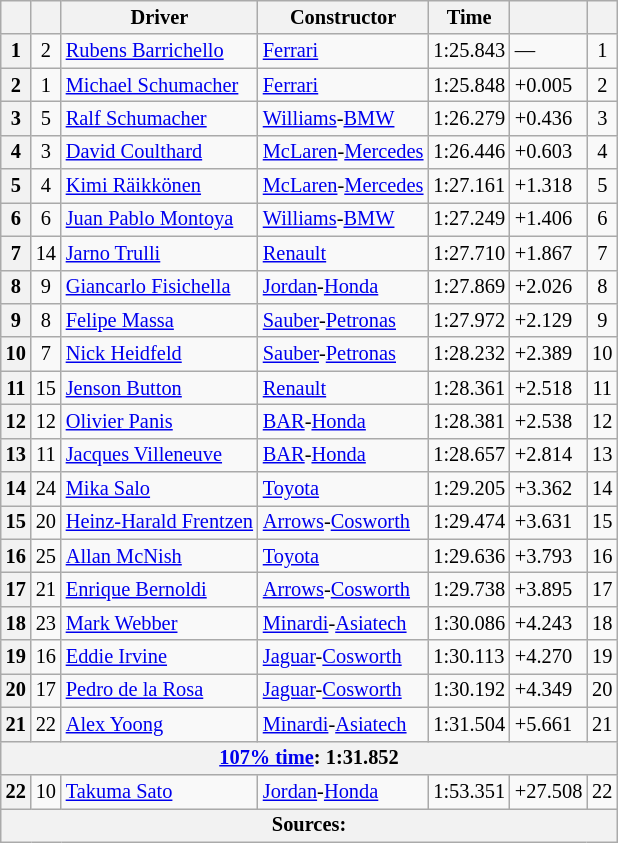<table class="wikitable sortable" style="font-size: 85%;">
<tr>
<th scope="col"></th>
<th scope="col"></th>
<th scope="col">Driver</th>
<th scope="col">Constructor</th>
<th scope="col">Time</th>
<th scope="col"></th>
<th scope="col"></th>
</tr>
<tr>
<th scope="row">1</th>
<td align="center">2</td>
<td data-sort-value="BAR"> <a href='#'>Rubens Barrichello</a></td>
<td><a href='#'>Ferrari</a></td>
<td>1:25.843</td>
<td>—</td>
<td align="center">1</td>
</tr>
<tr>
<th scope="row">2</th>
<td align="center">1</td>
<td data-sort-value="SCHM"> <a href='#'>Michael Schumacher</a></td>
<td><a href='#'>Ferrari</a></td>
<td>1:25.848</td>
<td>+0.005</td>
<td align="center">2</td>
</tr>
<tr>
<th scope="row">3</th>
<td align="center">5</td>
<td data-sort-value="SCHR"> <a href='#'>Ralf Schumacher</a></td>
<td><a href='#'>Williams</a>-<a href='#'>BMW</a></td>
<td>1:26.279</td>
<td>+0.436</td>
<td align="center">3</td>
</tr>
<tr>
<th scope="row">4</th>
<td align="center">3</td>
<td data-sort-value="COU"> <a href='#'>David Coulthard</a></td>
<td><a href='#'>McLaren</a>-<a href='#'>Mercedes</a></td>
<td>1:26.446</td>
<td>+0.603</td>
<td align="center">4</td>
</tr>
<tr>
<th scope="row">5</th>
<td align="center">4</td>
<td data-sort-value="RAI"> <a href='#'>Kimi Räikkönen</a></td>
<td><a href='#'>McLaren</a>-<a href='#'>Mercedes</a></td>
<td>1:27.161</td>
<td>+1.318</td>
<td align="center">5</td>
</tr>
<tr>
<th scope="row">6</th>
<td align="center">6</td>
<td data-sort-value="MON"> <a href='#'>Juan Pablo Montoya</a></td>
<td><a href='#'>Williams</a>-<a href='#'>BMW</a></td>
<td>1:27.249</td>
<td>+1.406</td>
<td align="center">6</td>
</tr>
<tr>
<th scope="row">7</th>
<td align="center">14</td>
<td data-sort-value="TRU"> <a href='#'>Jarno Trulli</a></td>
<td><a href='#'>Renault</a></td>
<td>1:27.710</td>
<td>+1.867</td>
<td align="center">7</td>
</tr>
<tr>
<th scope="row">8</th>
<td align="center">9</td>
<td data-sort-value="FIS"> <a href='#'>Giancarlo Fisichella</a></td>
<td><a href='#'>Jordan</a>-<a href='#'>Honda</a></td>
<td>1:27.869</td>
<td>+2.026</td>
<td align="center">8</td>
</tr>
<tr>
<th scope="row">9</th>
<td align="center">8</td>
<td data-sort-value="MAS"> <a href='#'>Felipe Massa</a></td>
<td><a href='#'>Sauber</a>-<a href='#'>Petronas</a></td>
<td>1:27.972</td>
<td>+2.129</td>
<td align="center">9</td>
</tr>
<tr>
<th scope="row">10</th>
<td align="center">7</td>
<td data-sort-value="HEI"> <a href='#'>Nick Heidfeld</a></td>
<td><a href='#'>Sauber</a>-<a href='#'>Petronas</a></td>
<td>1:28.232</td>
<td>+2.389</td>
<td align="center">10</td>
</tr>
<tr>
<th scope="row">11</th>
<td align="center">15</td>
<td data-sort-value="BUT"> <a href='#'>Jenson Button</a></td>
<td><a href='#'>Renault</a></td>
<td>1:28.361</td>
<td>+2.518</td>
<td align="center">11</td>
</tr>
<tr>
<th scope="row">12</th>
<td align="center">12</td>
<td data-sort-value="PAN"> <a href='#'>Olivier Panis</a></td>
<td><a href='#'>BAR</a>-<a href='#'>Honda</a></td>
<td>1:28.381</td>
<td>+2.538</td>
<td align="center">12</td>
</tr>
<tr>
<th scope="row">13</th>
<td align="center">11</td>
<td data-sort-value="VIL"> <a href='#'>Jacques Villeneuve</a></td>
<td><a href='#'>BAR</a>-<a href='#'>Honda</a></td>
<td>1:28.657</td>
<td>+2.814</td>
<td align="center">13</td>
</tr>
<tr>
<th scope="row">14</th>
<td align="center">24</td>
<td data-sort-value="SAL"> <a href='#'>Mika Salo</a></td>
<td><a href='#'>Toyota</a></td>
<td>1:29.205</td>
<td>+3.362</td>
<td align="center">14</td>
</tr>
<tr>
<th scope="row">15</th>
<td align="center">20</td>
<td data-sort-value="FRE"> <a href='#'>Heinz-Harald Frentzen</a></td>
<td><a href='#'>Arrows</a>-<a href='#'>Cosworth</a></td>
<td>1:29.474</td>
<td>+3.631</td>
<td align="center">15</td>
</tr>
<tr>
<th scope="row">16</th>
<td align="center">25</td>
<td data-sort-value="MCN"> <a href='#'>Allan McNish</a></td>
<td><a href='#'>Toyota</a></td>
<td>1:29.636</td>
<td>+3.793</td>
<td align="center">16</td>
</tr>
<tr>
<th scope="row">17</th>
<td align="center">21</td>
<td data-sort-value="BER"> <a href='#'>Enrique Bernoldi</a></td>
<td><a href='#'>Arrows</a>-<a href='#'>Cosworth</a></td>
<td>1:29.738</td>
<td>+3.895</td>
<td align="center">17</td>
</tr>
<tr>
<th scope="row">18</th>
<td align="center">23</td>
<td data-sort-value="WEB"> <a href='#'>Mark Webber</a></td>
<td><a href='#'>Minardi</a>-<a href='#'>Asiatech</a></td>
<td>1:30.086</td>
<td>+4.243</td>
<td align="center">18</td>
</tr>
<tr>
<th scope="row">19</th>
<td align="center">16</td>
<td data-sort-value="IRV"> <a href='#'>Eddie Irvine</a></td>
<td><a href='#'>Jaguar</a>-<a href='#'>Cosworth</a></td>
<td>1:30.113</td>
<td>+4.270</td>
<td align="center">19</td>
</tr>
<tr>
<th scope="row">20</th>
<td align="center">17</td>
<td data-sort-value="DLR"> <a href='#'>Pedro de la Rosa</a></td>
<td><a href='#'>Jaguar</a>-<a href='#'>Cosworth</a></td>
<td>1:30.192</td>
<td>+4.349</td>
<td align="center">20</td>
</tr>
<tr>
<th scope="row">21</th>
<td align="center">22</td>
<td data-sort-value="YOO"> <a href='#'>Alex Yoong</a></td>
<td><a href='#'>Minardi</a>-<a href='#'>Asiatech</a></td>
<td>1:31.504</td>
<td>+5.661</td>
<td align="center">21</td>
</tr>
<tr class="sortbottom">
<th colspan="7"><a href='#'>107% time</a>: 1:31.852</th>
</tr>
<tr>
<th scope="row">22</th>
<td align="center">10</td>
<td data-sort-value="SAT"> <a href='#'>Takuma Sato</a></td>
<td><a href='#'>Jordan</a>-<a href='#'>Honda</a></td>
<td>1:53.351</td>
<td>+27.508</td>
<td align="center">22</td>
</tr>
<tr class="sortbottom">
<th colspan="7">Sources:</th>
</tr>
</table>
